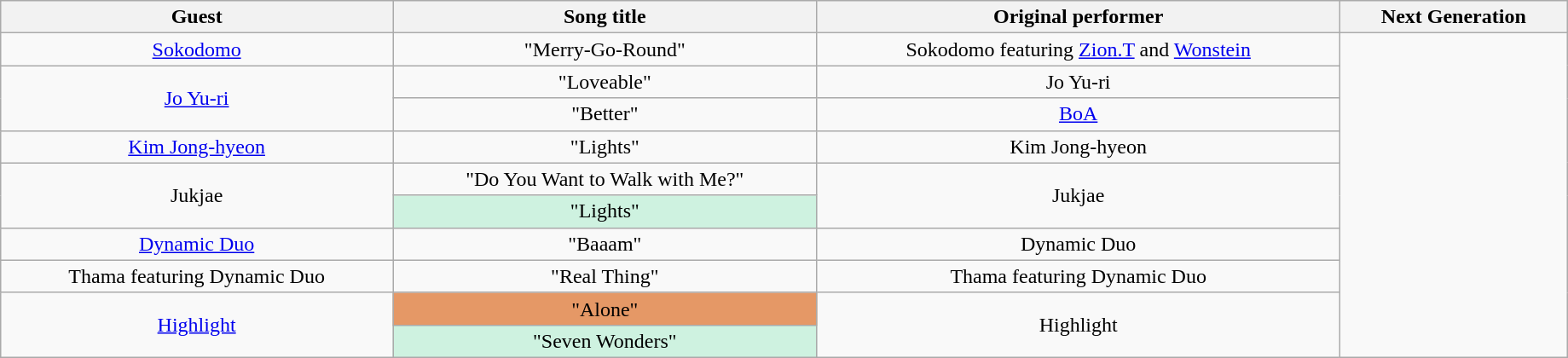<table Class ="wikitable" style="text-align:center; clear:both; text-align:center; width:97%">
<tr>
<th>Guest</th>
<th>Song title</th>
<th>Original performer</th>
<th>Next Generation</th>
</tr>
<tr>
<td><a href='#'>Sokodomo</a></td>
<td>"Merry-Go-Round"</td>
<td>Sokodomo featuring <a href='#'>Zion.T</a> and <a href='#'>Wonstein</a></td>
<td rowspan="10"></td>
</tr>
<tr>
<td rowspan="2"><a href='#'>Jo Yu-ri</a></td>
<td>"Loveable"</td>
<td>Jo Yu-ri</td>
</tr>
<tr>
<td>"Better"</td>
<td><a href='#'>BoA</a></td>
</tr>
<tr>
<td><a href='#'>Kim Jong-hyeon</a></td>
<td>"Lights"</td>
<td>Kim Jong-hyeon</td>
</tr>
<tr>
<td rowspan="2">Jukjae</td>
<td>"Do You Want to Walk with Me?"</td>
<td rowspan="2">Jukjae</td>
</tr>
<tr>
<td bgcolor="#CEF2E0">"Lights"</td>
</tr>
<tr>
<td><a href='#'>Dynamic Duo</a></td>
<td>"Baaam"</td>
<td>Dynamic Duo</td>
</tr>
<tr>
<td>Thama featuring Dynamic Duo</td>
<td>"Real Thing"</td>
<td>Thama featuring Dynamic Duo</td>
</tr>
<tr>
<td rowspan="2"><a href='#'>Highlight</a></td>
<td bgcolor="#E59866">"Alone"</td>
<td rowspan="2">Highlight</td>
</tr>
<tr>
<td bgcolor="#CEF2E0">"Seven Wonders"</td>
</tr>
</table>
